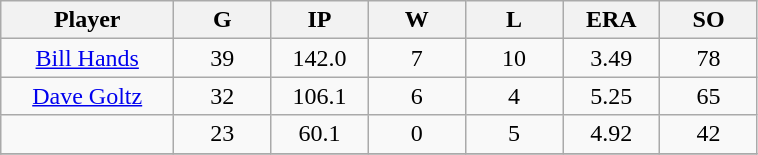<table class="wikitable sortable">
<tr>
<th bgcolor="#DDDDFF" width="16%">Player</th>
<th bgcolor="#DDDDFF" width="9%">G</th>
<th bgcolor="#DDDDFF" width="9%">IP</th>
<th bgcolor="#DDDDFF" width="9%">W</th>
<th bgcolor="#DDDDFF" width="9%">L</th>
<th bgcolor="#DDDDFF" width="9%">ERA</th>
<th bgcolor="#DDDDFF" width="9%">SO</th>
</tr>
<tr align="center">
<td><a href='#'>Bill Hands</a></td>
<td>39</td>
<td>142.0</td>
<td>7</td>
<td>10</td>
<td>3.49</td>
<td>78</td>
</tr>
<tr align=center>
<td><a href='#'>Dave Goltz</a></td>
<td>32</td>
<td>106.1</td>
<td>6</td>
<td>4</td>
<td>5.25</td>
<td>65</td>
</tr>
<tr align=center>
<td></td>
<td>23</td>
<td>60.1</td>
<td>0</td>
<td>5</td>
<td>4.92</td>
<td>42</td>
</tr>
<tr align="center">
</tr>
</table>
